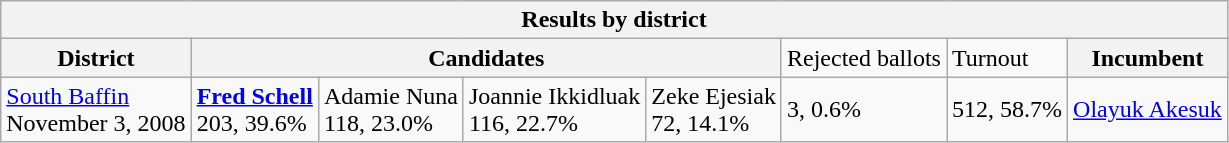<table class=wikitable>
<tr>
<th colspan=8 align=center>Results by district</th>
</tr>
<tr>
<th>District</th>
<th colspan="4">Candidates</th>
<td>Rejected ballots</td>
<td>Turnout</td>
<th>Incumbent</th>
</tr>
<tr>
<td><a href='#'>South Baffin</a><br>November 3, 2008</td>
<td><strong><a href='#'>Fred Schell</a></strong><br>203, 39.6%</td>
<td>Adamie Nuna<br>118, 23.0%</td>
<td>Joannie Ikkidluak<br>116, 22.7%</td>
<td>Zeke Ejesiak<br>72, 14.1%</td>
<td>3, 0.6%</td>
<td>512, 58.7%</td>
<td><a href='#'>Olayuk Akesuk</a></td>
</tr>
</table>
